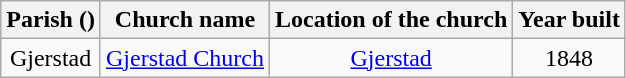<table class="wikitable" style="text-align:center">
<tr>
<th>Parish ()</th>
<th>Church name</th>
<th>Location of the church</th>
<th>Year built</th>
</tr>
<tr>
<td rowspan="1">Gjerstad</td>
<td><a href='#'>Gjerstad Church</a></td>
<td><a href='#'>Gjerstad</a></td>
<td>1848</td>
</tr>
</table>
